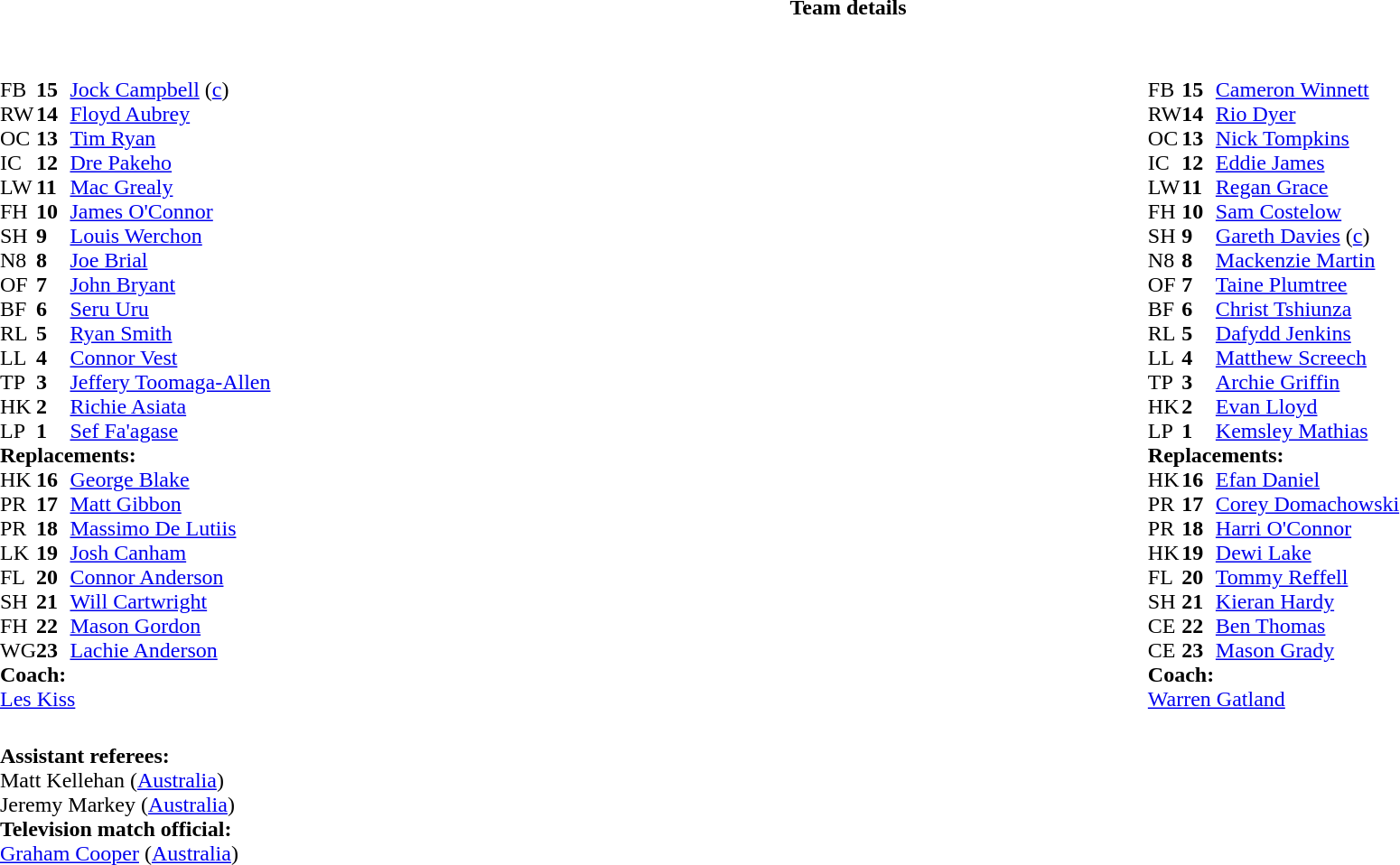<table border="0" style="width:100%;" class="collapsible collapsed">
<tr>
<th>Team details</th>
</tr>
<tr>
<td><br><table style="width:100%">
<tr>
<td style="vertical-align:top;width:50%"><br><table cellspacing="0" cellpadding="0">
<tr>
<th width="25"></th>
<th width="25"></th>
</tr>
<tr>
<td>FB</td>
<td><strong>15</strong></td>
<td> <a href='#'>Jock Campbell</a> (<a href='#'>c</a>)</td>
</tr>
<tr>
<td>RW</td>
<td><strong>14</strong></td>
<td> <a href='#'>Floyd Aubrey</a></td>
<td></td>
<td></td>
</tr>
<tr>
<td>OC</td>
<td><strong>13</strong></td>
<td> <a href='#'>Tim Ryan</a></td>
</tr>
<tr>
<td>IC</td>
<td><strong>12</strong></td>
<td> <a href='#'>Dre Pakeho</a></td>
</tr>
<tr>
<td>LW</td>
<td><strong>11</strong></td>
<td> <a href='#'>Mac Grealy</a></td>
</tr>
<tr>
<td>FH</td>
<td><strong>10</strong></td>
<td> <a href='#'>James O'Connor</a></td>
</tr>
<tr>
<td>SH</td>
<td><strong>9</strong></td>
<td> <a href='#'>Louis Werchon</a></td>
<td></td>
<td></td>
</tr>
<tr>
<td>N8</td>
<td><strong>8</strong></td>
<td> <a href='#'>Joe Brial</a></td>
<td></td>
<td></td>
</tr>
<tr>
<td>OF</td>
<td><strong>7</strong></td>
<td> <a href='#'>John Bryant</a></td>
</tr>
<tr>
<td>BF</td>
<td><strong>6</strong></td>
<td> <a href='#'>Seru Uru</a></td>
</tr>
<tr>
<td>RL</td>
<td><strong>5</strong></td>
<td> <a href='#'>Ryan Smith</a></td>
</tr>
<tr>
<td>LL</td>
<td><strong>4</strong></td>
<td> <a href='#'>Connor Vest</a></td>
<td></td>
<td></td>
</tr>
<tr>
<td>TP</td>
<td><strong>3</strong></td>
<td> <a href='#'>Jeffery Toomaga-Allen</a></td>
<td></td>
<td></td>
</tr>
<tr>
<td>HK</td>
<td><strong>2</strong></td>
<td> <a href='#'>Richie Asiata</a></td>
<td></td>
<td></td>
</tr>
<tr>
<td>LP</td>
<td><strong>1</strong></td>
<td> <a href='#'>Sef Fa'agase</a></td>
<td></td>
<td></td>
</tr>
<tr>
<td colspan="3"><strong>Replacements:</strong></td>
</tr>
<tr>
<td>HK</td>
<td><strong>16</strong></td>
<td> <a href='#'>George Blake</a></td>
<td></td>
<td></td>
</tr>
<tr>
<td>PR</td>
<td><strong>17</strong></td>
<td> <a href='#'>Matt Gibbon</a></td>
<td></td>
<td></td>
</tr>
<tr>
<td>PR</td>
<td><strong>18</strong></td>
<td> <a href='#'>Massimo De Lutiis</a></td>
<td></td>
<td></td>
</tr>
<tr>
<td>LK</td>
<td><strong>19</strong></td>
<td> <a href='#'>Josh Canham</a></td>
<td></td>
<td></td>
</tr>
<tr>
<td>FL</td>
<td><strong>20</strong></td>
<td> <a href='#'>Connor Anderson</a></td>
<td></td>
<td></td>
</tr>
<tr>
<td>SH</td>
<td><strong>21</strong></td>
<td> <a href='#'>Will Cartwright</a></td>
<td></td>
<td></td>
</tr>
<tr>
<td>FH</td>
<td><strong>22</strong></td>
<td> <a href='#'>Mason Gordon</a></td>
</tr>
<tr>
<td>WG</td>
<td><strong>23</strong></td>
<td> <a href='#'>Lachie Anderson</a></td>
<td></td>
<td></td>
</tr>
<tr>
<td colspan="3"><strong>Coach:</strong></td>
</tr>
<tr>
<td colspan="3"> <a href='#'>Les Kiss</a></td>
</tr>
</table>
</td>
<td style="vertical-align:top;width:50%"><br><table cellspacing="0" cellpadding="0" align="center">
<tr>
<th width="25"></th>
<th width="25"></th>
</tr>
<tr>
<td>FB</td>
<td><strong>15</strong></td>
<td><a href='#'>Cameron Winnett</a></td>
</tr>
<tr>
<td>RW</td>
<td><strong>14</strong></td>
<td><a href='#'>Rio Dyer</a></td>
</tr>
<tr>
<td>OC</td>
<td><strong>13</strong></td>
<td><a href='#'>Nick Tompkins</a></td>
</tr>
<tr>
<td>IC</td>
<td><strong>12</strong></td>
<td><a href='#'>Eddie James</a></td>
<td></td>
<td></td>
</tr>
<tr>
<td>LW</td>
<td><strong>11</strong></td>
<td><a href='#'>Regan Grace</a></td>
<td></td>
<td></td>
</tr>
<tr>
<td>FH</td>
<td><strong>10</strong></td>
<td><a href='#'>Sam Costelow</a></td>
</tr>
<tr>
<td>SH</td>
<td><strong>9</strong></td>
<td><a href='#'>Gareth Davies</a> (<a href='#'>c</a>)</td>
<td></td>
<td></td>
</tr>
<tr>
<td>N8</td>
<td><strong>8</strong></td>
<td><a href='#'>Mackenzie Martin</a></td>
<td></td>
<td></td>
<td></td>
<td></td>
</tr>
<tr>
<td>OF</td>
<td><strong>7</strong></td>
<td><a href='#'>Taine Plumtree</a></td>
</tr>
<tr>
<td>BF</td>
<td><strong>6</strong></td>
<td><a href='#'>Christ Tshiunza</a></td>
<td></td>
<td></td>
</tr>
<tr>
<td>RL</td>
<td><strong>5</strong></td>
<td><a href='#'>Dafydd Jenkins</a></td>
</tr>
<tr>
<td>LL</td>
<td><strong>4</strong></td>
<td><a href='#'>Matthew Screech</a></td>
</tr>
<tr>
<td>TP</td>
<td><strong>3</strong></td>
<td><a href='#'>Archie Griffin</a></td>
<td></td>
<td></td>
</tr>
<tr>
<td>HK</td>
<td><strong>2</strong></td>
<td><a href='#'>Evan Lloyd</a></td>
<td></td>
</tr>
<tr>
<td>LP</td>
<td><strong>1</strong></td>
<td><a href='#'>Kemsley Mathias</a></td>
<td></td>
<td></td>
</tr>
<tr>
<td colspan="3"><strong>Replacements:</strong></td>
</tr>
<tr>
<td>HK</td>
<td><strong>16</strong></td>
<td><a href='#'>Efan Daniel</a></td>
<td></td>
<td></td>
<td></td>
</tr>
<tr>
<td>PR</td>
<td><strong>17</strong></td>
<td><a href='#'>Corey Domachowski</a></td>
<td></td>
<td></td>
</tr>
<tr>
<td>PR</td>
<td><strong>18</strong></td>
<td><a href='#'>Harri O'Connor</a></td>
<td></td>
<td></td>
</tr>
<tr>
<td>HK</td>
<td><strong>19</strong></td>
<td><a href='#'>Dewi Lake</a></td>
<td></td>
<td></td>
<td></td>
<td></td>
</tr>
<tr>
<td>FL</td>
<td><strong>20</strong></td>
<td><a href='#'>Tommy Reffell</a></td>
<td></td>
<td></td>
</tr>
<tr>
<td>SH</td>
<td><strong>21</strong></td>
<td><a href='#'>Kieran Hardy</a></td>
<td></td>
<td></td>
</tr>
<tr>
<td>CE</td>
<td><strong>22</strong></td>
<td><a href='#'>Ben Thomas</a></td>
<td></td>
<td></td>
</tr>
<tr>
<td>CE</td>
<td><strong>23</strong></td>
<td><a href='#'>Mason Grady</a></td>
<td></td>
<td></td>
</tr>
<tr>
<td colspan="3"><strong>Coach:</strong></td>
</tr>
<tr>
<td colspan="3"> <a href='#'>Warren Gatland</a></td>
</tr>
</table>
</td>
</tr>
</table>
<table width=100%>
<tr>
<td><br><strong>Assistant referees:</strong>
<br>Matt Kellehan (<a href='#'>Australia</a>)
<br>Jeremy Markey (<a href='#'>Australia</a>)
<br><strong>Television match official:</strong>
<br><a href='#'>Graham Cooper</a> (<a href='#'>Australia</a>)</td>
</tr>
</table>
</td>
</tr>
</table>
